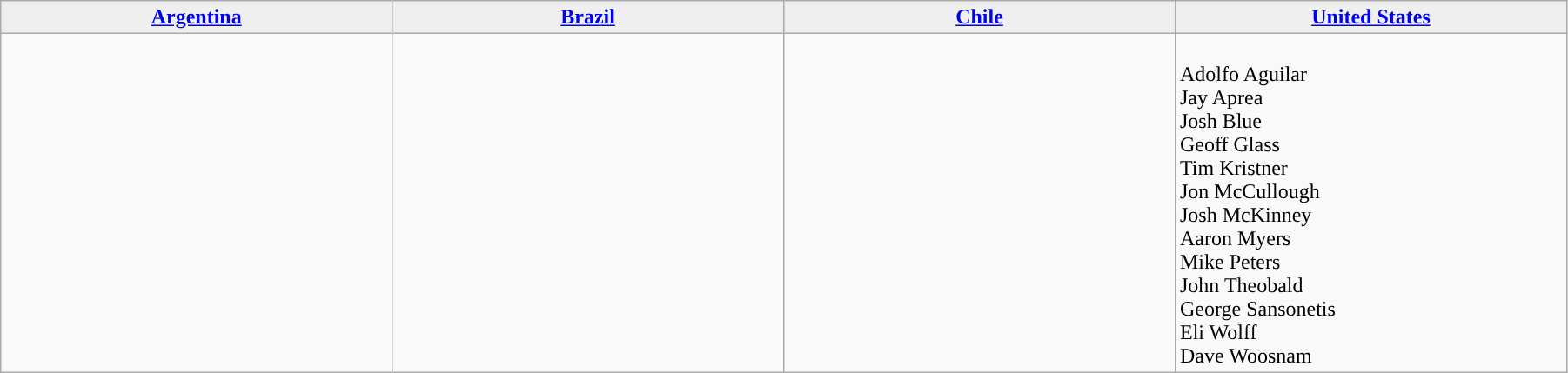<table class="wikitable mw-collapsible mw-collapsed" cellpadding=5 cellspacing=0 style="width:95%;">
<tr align=center>
<td bgcolor="#efefef" width="200"><strong> <a href='#'>Argentina</a></strong></td>
<td bgcolor="#efefef" width="200"><strong> <a href='#'>Brazil</a></strong></td>
<td bgcolor="#efefef" width="200"><strong> <a href='#'>Chile</a></strong></td>
<td bgcolor="#efefef" width="200"><strong> <a href='#'>United States</a></strong></td>
</tr>
<tr valign=top>
<td></td>
<td></td>
<td></td>
<td><br>Adolfo Aguilar<br>
Jay Aprea<br>
Josh Blue<br>
Geoff Glass<br>
Tim Kristner<br>
Jon McCullough<br>
Josh McKinney<br>
Aaron Myers<br>
Mike Peters<br>
John Theobald<br>
George Sansonetis<br>
Eli Wolff<br>
Dave Woosnam<br></td>
</tr>
</table>
